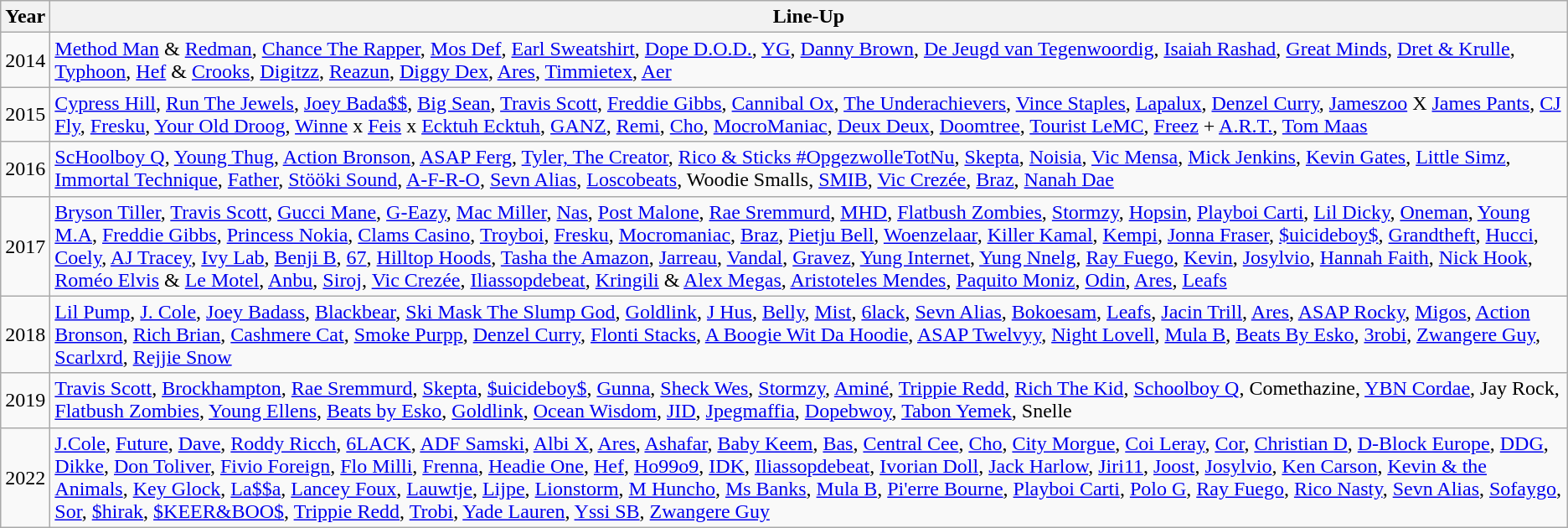<table class="wikitable">
<tr>
<th>Year</th>
<th>Line-Up</th>
</tr>
<tr>
<td>2014</td>
<td><a href='#'>Method Man</a> & <a href='#'>Redman</a>, <a href='#'>Chance The Rapper</a>, <a href='#'>Mos Def</a>, <a href='#'>Earl Sweatshirt</a>, <a href='#'>Dope D.O.D.</a>, <a href='#'>YG</a>, <a href='#'>Danny Brown</a>, <a href='#'>De Jeugd van Tegenwoordig</a>, <a href='#'>Isaiah Rashad</a>, <a href='#'>Great Minds</a>, <a href='#'>Dret & Krulle</a>, <a href='#'>Typhoon</a>, <a href='#'>Hef</a> & <a href='#'>Crooks</a>, <a href='#'>Digitzz</a>, <a href='#'>Reazun</a>, <a href='#'>Diggy Dex</a>, <a href='#'>Ares</a>, <a href='#'>Timmietex</a>, <a href='#'>Aer</a></td>
</tr>
<tr>
<td>2015</td>
<td><a href='#'>Cypress Hill</a>, <a href='#'>Run The Jewels</a>, <a href='#'>Joey Bada$$</a>, <a href='#'>Big Sean</a>, <a href='#'>Travis Scott</a>, <a href='#'>Freddie Gibbs</a>, <a href='#'>Cannibal Ox</a>, <a href='#'>The Underachievers</a>, <a href='#'>Vince Staples</a>, <a href='#'>Lapalux</a>, <a href='#'>Denzel Curry</a>, <a href='#'>Jameszoo</a> X <a href='#'>James Pants</a>, <a href='#'>CJ Fly</a>, <a href='#'>Fresku</a>, <a href='#'>Your Old Droog</a>, <a href='#'>Winne</a> x <a href='#'>Feis</a> x <a href='#'>Ecktuh Ecktuh</a>, <a href='#'>GANZ</a>, <a href='#'>Remi</a>, <a href='#'>Cho</a>, <a href='#'>MocroManiac</a>, <a href='#'>Deux Deux</a>, <a href='#'>Doomtree</a>, <a href='#'>Tourist LeMC</a>, <a href='#'>Freez</a> + <a href='#'>A.R.T.</a>, <a href='#'>Tom Maas</a></td>
</tr>
<tr>
<td>2016</td>
<td><a href='#'>ScHoolboy Q</a>, <a href='#'>Young Thug</a>, <a href='#'>Action Bronson</a>, <a href='#'>ASAP Ferg</a>, <a href='#'>Tyler, The Creator</a>, <a href='#'>Rico & Sticks #OpgezwolleTotNu</a>, <a href='#'>Skepta</a>, <a href='#'>Noisia</a>, <a href='#'>Vic Mensa</a>, <a href='#'>Mick Jenkins</a>, <a href='#'>Kevin Gates</a>, <a href='#'>Little Simz</a>, <a href='#'>Immortal Technique</a>, <a href='#'>Father</a>, <a href='#'>Stööki Sound</a>, <a href='#'>A-F-R-O</a>, <a href='#'>Sevn Alias</a>, <a href='#'>Loscobeats</a>, Woodie Smalls, <a href='#'>SMIB</a>, <a href='#'>Vic Crezée</a>, <a href='#'>Braz</a>, <a href='#'>Nanah Dae</a></td>
</tr>
<tr>
<td>2017</td>
<td><a href='#'>Bryson Tiller</a>, <a href='#'>Travis Scott</a>, <a href='#'>Gucci Mane</a>, <a href='#'>G-Eazy</a>, <a href='#'>Mac Miller</a>, <a href='#'>Nas</a>, <a href='#'>Post Malone</a>, <a href='#'>Rae Sremmurd</a>, <a href='#'>MHD</a>, <a href='#'>Flatbush Zombies</a>, <a href='#'>Stormzy</a>, <a href='#'>Hopsin</a>, <a href='#'>Playboi Carti</a>, <a href='#'>Lil Dicky</a>, <a href='#'>Oneman</a>, <a href='#'>Young M.A</a>, <a href='#'>Freddie Gibbs</a>, <a href='#'>Princess Nokia</a>, <a href='#'>Clams Casino</a>, <a href='#'>Troyboi</a>, <a href='#'>Fresku</a>, <a href='#'>Mocromaniac</a>, <a href='#'>Braz</a>, <a href='#'>Pietju Bell</a>, <a href='#'>Woenzelaar</a>, <a href='#'>Killer Kamal</a>, <a href='#'>Kempi</a>, <a href='#'>Jonna Fraser</a>, <a href='#'>$uicideboy$</a>, <a href='#'>Grandtheft</a>, <a href='#'>Hucci</a>, <a href='#'>Coely</a>, <a href='#'>AJ Tracey</a>, <a href='#'>Ivy Lab</a>, <a href='#'>Benji B</a>, <a href='#'>67</a>, <a href='#'>Hilltop Hoods</a>, <a href='#'>Tasha the Amazon</a>, <a href='#'>Jarreau</a>, <a href='#'>Vandal</a>, <a href='#'>Gravez</a>, <a href='#'>Yung Internet</a>, <a href='#'>Yung Nnelg</a>, <a href='#'>Ray Fuego</a>, <a href='#'>Kevin</a>, <a href='#'>Josylvio</a>, <a href='#'>Hannah Faith</a>, <a href='#'>Nick Hook</a>, <a href='#'>Roméo Elvis</a> & <a href='#'>Le Motel</a>, <a href='#'>Anbu</a>, <a href='#'>Siroj</a>, <a href='#'>Vic Crezée</a>, <a href='#'>Iliassopdebeat</a>, <a href='#'>Kringili</a> & <a href='#'>Alex Megas</a>, <a href='#'>Aristoteles Mendes</a>, <a href='#'>Paquito Moniz</a>, <a href='#'>Odin</a>, <a href='#'>Ares</a>, <a href='#'>Leafs</a></td>
</tr>
<tr>
<td>2018</td>
<td><a href='#'>Lil Pump</a>, <a href='#'>J. Cole</a>, <a href='#'>Joey Badass</a>, <a href='#'>Blackbear</a>, <a href='#'>Ski Mask The Slump God</a>, <a href='#'>Goldlink</a>, <a href='#'>J Hus</a>, <a href='#'>Belly</a>, <a href='#'>Mist</a>, <a href='#'>6lack</a>, <a href='#'>Sevn Alias</a>, <a href='#'>Bokoesam</a>, <a href='#'>Leafs</a>, <a href='#'>Jacin Trill</a>, <a href='#'>Ares</a>, <a href='#'>ASAP Rocky</a>, <a href='#'>Migos</a>, <a href='#'>Action Bronson</a>, <a href='#'>Rich Brian</a>, <a href='#'>Cashmere Cat</a>, <a href='#'>Smoke Purpp</a>, <a href='#'>Denzel Curry</a>, <a href='#'>Flonti Stacks</a>, <a href='#'>A Boogie Wit Da Hoodie</a>, <a href='#'>ASAP Twelvyy</a>, <a href='#'>Night Lovell</a>, <a href='#'>Mula B</a>, <a href='#'>Beats By Esko</a>, <a href='#'>3robi</a>, <a href='#'>Zwangere Guy</a>, <a href='#'>Scarlxrd</a>, <a href='#'>Rejjie Snow</a></td>
</tr>
<tr>
<td>2019</td>
<td><a href='#'>Travis Scott</a>, <a href='#'>Brockhampton</a>, <a href='#'>Rae Sremmurd</a>, <a href='#'>Skepta</a>, <a href='#'>$uicideboy$</a>, <a href='#'>Gunna</a>, <a href='#'>Sheck Wes</a>, <a href='#'>Stormzy</a>, <a href='#'>Aminé</a>, <a href='#'>Trippie Redd</a>, <a href='#'>Rich The Kid</a>, <a href='#'>Schoolboy Q</a>, Comethazine, <a href='#'>YBN Cordae</a>, Jay Rock, <a href='#'>Flatbush Zombies</a>, <a href='#'>Young Ellens</a>, <a href='#'>Beats by Esko</a>, <a href='#'>Goldlink</a>, <a href='#'>Ocean Wisdom</a>, <a href='#'>JID</a>, <a href='#'>Jpegmaffia</a>, <a href='#'>Dopebwoy</a>, <a href='#'>Tabon Yemek</a>, Snelle</td>
</tr>
<tr>
<td>2022</td>
<td><a href='#'>J.Cole</a>, <a href='#'>Future</a>, <a href='#'>Dave</a>, <a href='#'>Roddy Ricch</a>, <a href='#'>6LACK</a>, <a href='#'>ADF Samski</a>, <a href='#'>Albi X</a>, <a href='#'>Ares</a>, <a href='#'>Ashafar</a>, <a href='#'>Baby Keem</a>, <a href='#'>Bas</a>, <a href='#'>Central Cee</a>, <a href='#'>Cho</a>, <a href='#'>City Morgue</a>, <a href='#'>Coi Leray</a>, <a href='#'>Cor</a>, <a href='#'>Christian D</a>, <a href='#'>D-Block Europe</a>, <a href='#'>DDG</a>, <a href='#'>Dikke</a>, <a href='#'>Don Toliver</a>, <a href='#'>Fivio Foreign</a>, <a href='#'>Flo Milli</a>, <a href='#'>Frenna</a>, <a href='#'>Headie One</a>, <a href='#'>Hef</a>, <a href='#'>Ho99o9</a>, <a href='#'>IDK</a>, <a href='#'>Iliassopdebeat</a>, <a href='#'>Ivorian Doll</a>, <a href='#'>Jack Harlow</a>, <a href='#'>Jiri11</a>, <a href='#'>Joost</a>, <a href='#'>Josylvio</a>, <a href='#'>Ken Carson</a>, <a href='#'>Kevin & the Animals</a>, <a href='#'>Key Glock</a>, <a href='#'>La$$a</a>, <a href='#'>Lancey Foux</a>, <a href='#'>Lauwtje</a>, <a href='#'>Lijpe</a>, <a href='#'>Lionstorm</a>, <a href='#'>M Huncho</a>, <a href='#'>Ms Banks</a>, <a href='#'>Mula B</a>, <a href='#'>Pi'erre Bourne</a>, <a href='#'>Playboi Carti</a>, <a href='#'>Polo G</a>, <a href='#'>Ray Fuego</a>, <a href='#'>Rico Nasty</a>, <a href='#'>Sevn Alias</a>, <a href='#'>Sofaygo</a>, <a href='#'>Sor</a>, <a href='#'>$hirak</a>, <a href='#'>$KEER&BOO$</a>, <a href='#'>Trippie Redd</a>, <a href='#'>Trobi</a>, <a href='#'>Yade Lauren</a>, <a href='#'>Yssi SB</a>, <a href='#'>Zwangere Guy</a></td>
</tr>
</table>
